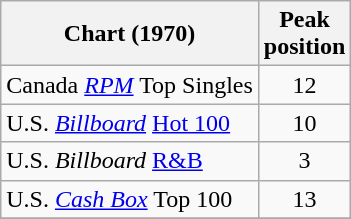<table class="wikitable sortable">
<tr>
<th>Chart (1970)</th>
<th>Peak<br>position</th>
</tr>
<tr>
<td>Canada <em><a href='#'>RPM</a></em> Top Singles</td>
<td style="text-align:center;">12</td>
</tr>
<tr>
<td>U.S. <em><a href='#'>Billboard</a></em> <a href='#'>Hot 100</a></td>
<td style="text-align:center;">10</td>
</tr>
<tr>
<td>U.S. <em>Billboard</em> <a href='#'>R&B</a></td>
<td style="text-align:center;">3</td>
</tr>
<tr>
<td>U.S. <a href='#'><em>Cash Box</em></a> Top 100</td>
<td align="center">13</td>
</tr>
<tr>
</tr>
</table>
